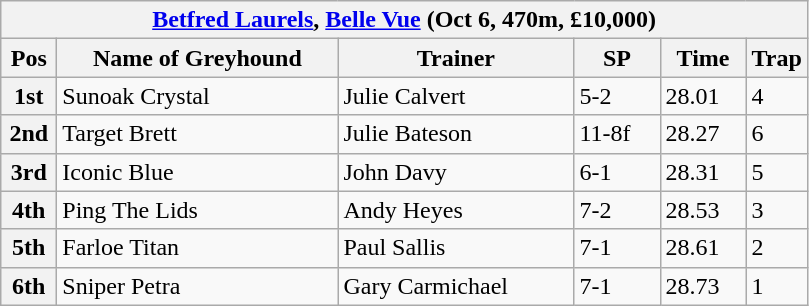<table class="wikitable">
<tr>
<th colspan="6"><a href='#'>Betfred Laurels</a>, <a href='#'>Belle Vue</a> (Oct 6, 470m, £10,000)</th>
</tr>
<tr>
<th width=30>Pos</th>
<th width=180>Name of Greyhound</th>
<th width=150>Trainer</th>
<th width=50>SP</th>
<th width=50>Time</th>
<th width=30>Trap</th>
</tr>
<tr>
<th>1st</th>
<td>Sunoak Crystal</td>
<td>Julie Calvert</td>
<td>5-2</td>
<td>28.01</td>
<td>4</td>
</tr>
<tr>
<th>2nd</th>
<td>Target Brett</td>
<td>Julie Bateson</td>
<td>11-8f</td>
<td>28.27</td>
<td>6</td>
</tr>
<tr>
<th>3rd</th>
<td>Iconic Blue</td>
<td>John Davy</td>
<td>6-1</td>
<td>28.31</td>
<td>5</td>
</tr>
<tr>
<th>4th</th>
<td>Ping The Lids</td>
<td>Andy Heyes</td>
<td>7-2</td>
<td>28.53</td>
<td>3</td>
</tr>
<tr>
<th>5th</th>
<td>Farloe Titan</td>
<td>Paul Sallis</td>
<td>7-1</td>
<td>28.61</td>
<td>2</td>
</tr>
<tr>
<th>6th</th>
<td>Sniper Petra</td>
<td>Gary Carmichael</td>
<td>7-1</td>
<td>28.73</td>
<td>1</td>
</tr>
</table>
